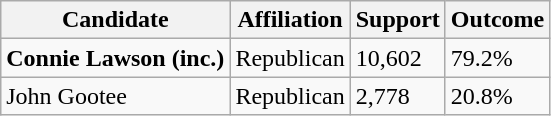<table class="wikitable">
<tr>
<th>Candidate</th>
<th>Affiliation</th>
<th>Support</th>
<th>Outcome</th>
</tr>
<tr>
<td><strong>Connie Lawson (inc.)</strong></td>
<td>Republican</td>
<td>10,602</td>
<td>79.2%</td>
</tr>
<tr>
<td>John Gootee</td>
<td>Republican</td>
<td>2,778</td>
<td>20.8%</td>
</tr>
</table>
